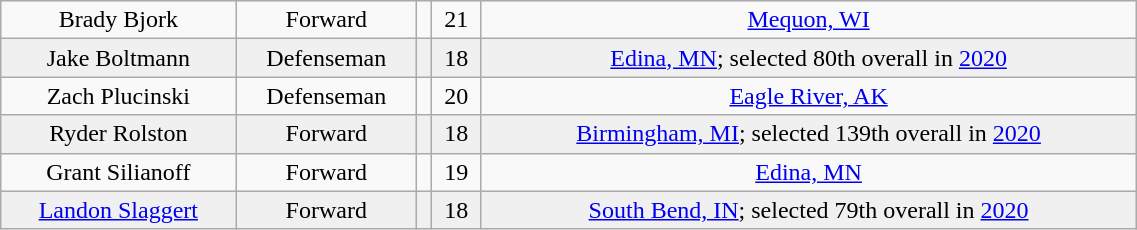<table class="wikitable" width="60%">
<tr align="center" bgcolor="">
<td>Brady Bjork</td>
<td>Forward</td>
<td></td>
<td>21</td>
<td><a href='#'>Mequon, WI</a></td>
</tr>
<tr align="center" bgcolor="f0f0f0">
<td>Jake Boltmann</td>
<td>Defenseman</td>
<td></td>
<td>18</td>
<td><a href='#'>Edina, MN</a>; selected 80th overall in <a href='#'>2020</a></td>
</tr>
<tr align="center" bgcolor="">
<td>Zach Plucinski</td>
<td>Defenseman</td>
<td></td>
<td>20</td>
<td><a href='#'>Eagle River, AK</a></td>
</tr>
<tr align="center" bgcolor="f0f0f0">
<td>Ryder Rolston</td>
<td>Forward</td>
<td></td>
<td>18</td>
<td><a href='#'>Birmingham, MI</a>; selected 139th overall in <a href='#'>2020</a></td>
</tr>
<tr align="center" bgcolor="">
<td>Grant Silianoff</td>
<td>Forward</td>
<td></td>
<td>19</td>
<td><a href='#'>Edina, MN</a></td>
</tr>
<tr align="center" bgcolor="f0f0f0">
<td><a href='#'>Landon Slaggert</a></td>
<td>Forward</td>
<td></td>
<td>18</td>
<td><a href='#'>South Bend, IN</a>; selected 79th overall in <a href='#'>2020</a></td>
</tr>
</table>
